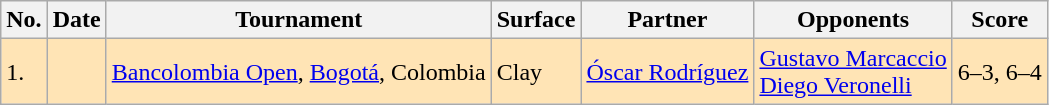<table class="sortable wikitable">
<tr>
<th>No.</th>
<th>Date</th>
<th>Tournament</th>
<th>Surface</th>
<th>Partner</th>
<th>Opponents</th>
<th class="unsortable">Score</th>
</tr>
<tr style="background:moccasin;">
<td>1.</td>
<td></td>
<td><a href='#'>Bancolombia Open</a>, <a href='#'>Bogotá</a>, Colombia</td>
<td>Clay</td>
<td> <a href='#'>Óscar Rodríguez</a></td>
<td> <a href='#'>Gustavo Marcaccio</a><br> <a href='#'>Diego Veronelli</a></td>
<td>6–3, 6–4</td>
</tr>
</table>
